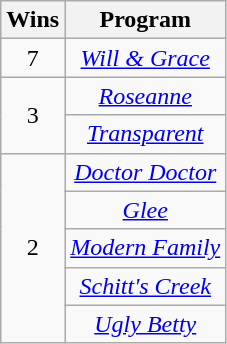<table class="wikitable" style="text-align:center;">
<tr>
<th scope="col" width="3">Wins</th>
<th scope="col">Program</th>
</tr>
<tr>
<td>7</td>
<td><em><a href='#'>Will & Grace</a></em></td>
</tr>
<tr>
<td rowspan=2>3</td>
<td><em><a href='#'>Roseanne</a></em></td>
</tr>
<tr>
<td><em><a href='#'>Transparent</a></em></td>
</tr>
<tr>
<td rowspan=5>2</td>
<td><em><a href='#'>Doctor Doctor</a></em></td>
</tr>
<tr>
<td><em><a href='#'>Glee</a></em></td>
</tr>
<tr>
<td><em><a href='#'>Modern Family</a></em></td>
</tr>
<tr>
<td><em><a href='#'>Schitt's Creek</a></em></td>
</tr>
<tr>
<td><em><a href='#'>Ugly Betty</a></em></td>
</tr>
</table>
